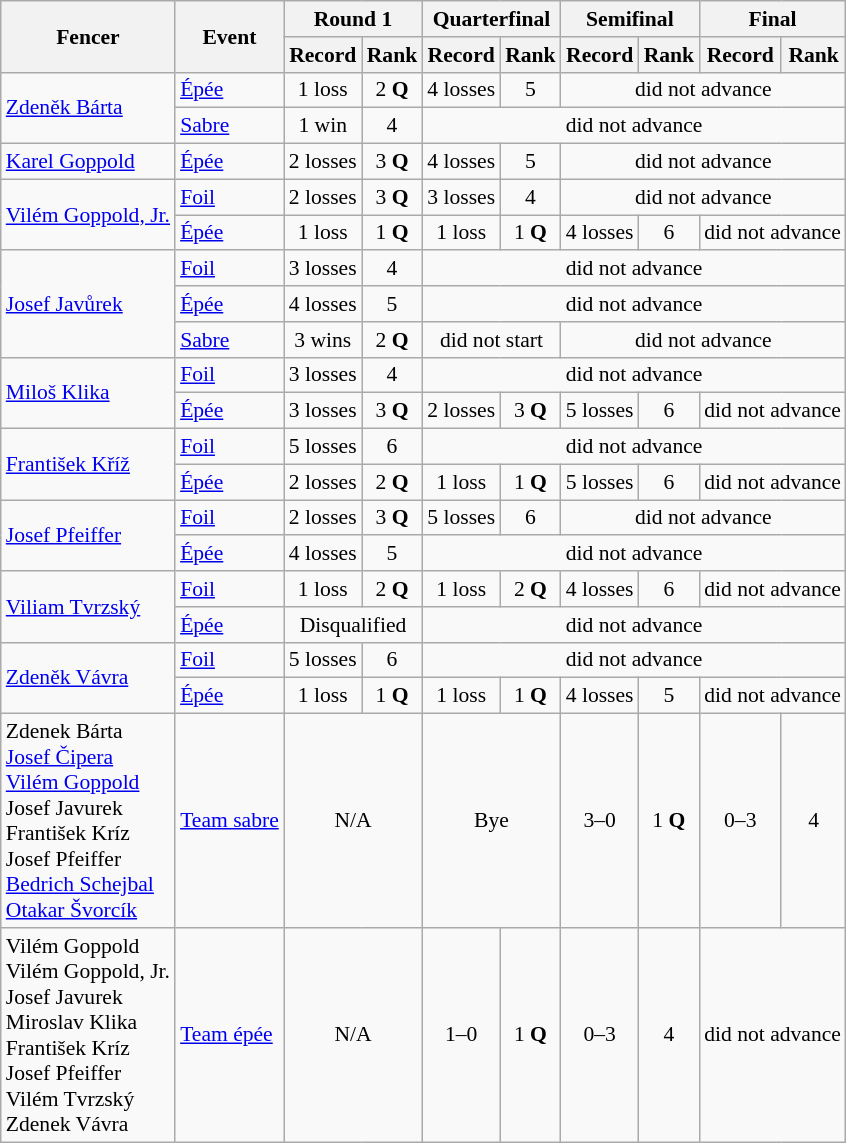<table class=wikitable style="font-size:90%">
<tr>
<th rowspan="2">Fencer</th>
<th rowspan="2">Event</th>
<th colspan="2">Round 1</th>
<th colspan="2">Quarterfinal</th>
<th colspan="2">Semifinal</th>
<th colspan="2">Final</th>
</tr>
<tr>
<th>Record</th>
<th>Rank</th>
<th>Record</th>
<th>Rank</th>
<th>Record</th>
<th>Rank</th>
<th>Record</th>
<th>Rank</th>
</tr>
<tr>
<td rowspan=2><a href='#'>Zdeněk Bárta</a></td>
<td><a href='#'>Épée</a></td>
<td align=center>1 loss</td>
<td align=center>2 <strong>Q</strong></td>
<td align=center>4 losses</td>
<td align=center>5</td>
<td align=center colspan=4>did not advance</td>
</tr>
<tr>
<td><a href='#'>Sabre</a></td>
<td align=center>1 win</td>
<td align=center>4</td>
<td align=center colspan=6>did not advance</td>
</tr>
<tr>
<td><a href='#'>Karel Goppold</a></td>
<td><a href='#'>Épée</a></td>
<td align=center>2 losses</td>
<td align=center>3 <strong>Q</strong></td>
<td align=center>4 losses</td>
<td align=center>5</td>
<td align=center colspan=4>did not advance</td>
</tr>
<tr>
<td rowspan=2><a href='#'>Vilém Goppold, Jr.</a></td>
<td><a href='#'>Foil</a></td>
<td align=center>2 losses</td>
<td align=center>3 <strong>Q</strong></td>
<td align=center>3 losses</td>
<td align=center>4</td>
<td align=center colspan=4>did not advance</td>
</tr>
<tr>
<td><a href='#'>Épée</a></td>
<td align=center>1 loss</td>
<td align=center>1 <strong>Q</strong></td>
<td align=center>1 loss</td>
<td align=center>1 <strong>Q</strong></td>
<td align=center>4 losses</td>
<td align=center>6</td>
<td align=center colspan=2>did not advance</td>
</tr>
<tr>
<td rowspan=3><a href='#'>Josef Javůrek</a></td>
<td><a href='#'>Foil</a></td>
<td align=center>3 losses</td>
<td align=center>4</td>
<td align=center colspan=6>did not advance</td>
</tr>
<tr>
<td><a href='#'>Épée</a></td>
<td align=center>4 losses</td>
<td align=center>5</td>
<td align=center colspan=6>did not advance</td>
</tr>
<tr>
<td><a href='#'>Sabre</a></td>
<td align=center>3 wins</td>
<td align=center>2 <strong>Q</strong></td>
<td align=center colspan=2>did not start</td>
<td align=center colspan=4>did not advance</td>
</tr>
<tr>
<td rowspan=2><a href='#'>Miloš Klika</a></td>
<td><a href='#'>Foil</a></td>
<td align=center>3 losses</td>
<td align=center>4</td>
<td align=center colspan=6>did not advance</td>
</tr>
<tr>
<td><a href='#'>Épée</a></td>
<td align=center>3 losses</td>
<td align=center>3 <strong>Q</strong></td>
<td align=center>2 losses</td>
<td align=center>3 <strong>Q</strong></td>
<td align=center>5 losses</td>
<td align=center>6</td>
<td align=center colspan=2>did not advance</td>
</tr>
<tr>
<td rowspan=2><a href='#'>František Kříž</a></td>
<td><a href='#'>Foil</a></td>
<td align=center>5 losses</td>
<td align=center>6</td>
<td align=center colspan=6>did not advance</td>
</tr>
<tr>
<td><a href='#'>Épée</a></td>
<td align=center>2 losses</td>
<td align=center>2 <strong>Q</strong></td>
<td align=center>1 loss</td>
<td align=center>1 <strong>Q</strong></td>
<td align=center>5 losses</td>
<td align=center>6</td>
<td align=center colspan=2>did not advance</td>
</tr>
<tr>
<td rowspan=2><a href='#'>Josef Pfeiffer</a></td>
<td><a href='#'>Foil</a></td>
<td align=center>2 losses</td>
<td align=center>3 <strong>Q</strong></td>
<td align=center>5 losses</td>
<td align=center>6</td>
<td align=center colspan=4>did not advance</td>
</tr>
<tr>
<td><a href='#'>Épée</a></td>
<td align=center>4 losses</td>
<td align=center>5</td>
<td align=center colspan=6>did not advance</td>
</tr>
<tr>
<td rowspan=2><a href='#'>Viliam Tvrzský</a></td>
<td><a href='#'>Foil</a></td>
<td align=center>1 loss</td>
<td align=center>2 <strong>Q</strong></td>
<td align=center>1 loss</td>
<td align=center>2 <strong>Q</strong></td>
<td align=center>4 losses</td>
<td align=center>6</td>
<td align=center colspan=2>did not advance</td>
</tr>
<tr>
<td><a href='#'>Épée</a></td>
<td align=center colspan=2>Disqualified</td>
<td align=center colspan=6>did not advance</td>
</tr>
<tr>
<td rowspan=2><a href='#'>Zdeněk Vávra</a></td>
<td><a href='#'>Foil</a></td>
<td align=center>5 losses</td>
<td align=center>6</td>
<td align=center colspan=6>did not advance</td>
</tr>
<tr>
<td><a href='#'>Épée</a></td>
<td align=center>1 loss</td>
<td align=center>1 <strong>Q</strong></td>
<td align=center>1 loss</td>
<td align=center>1 <strong>Q</strong></td>
<td align=center>4 losses</td>
<td align=center>5</td>
<td align=center colspan=2>did not advance</td>
</tr>
<tr>
<td>Zdenek Bárta <br> <a href='#'>Josef Čipera</a> <br> <a href='#'>Vilém Goppold</a> <br> Josef Javurek <br> František Kríz <br> Josef Pfeiffer <br> <a href='#'>Bedrich Schejbal</a> <br> <a href='#'>Otakar Švorcík</a></td>
<td><a href='#'>Team sabre</a></td>
<td align=center colspan=2>N/A</td>
<td align=center colspan=2>Bye</td>
<td align=center>3–0</td>
<td align=center>1 <strong>Q</strong></td>
<td align=center>0–3</td>
<td align=center>4</td>
</tr>
<tr>
<td>Vilém Goppold <br> Vilém Goppold, Jr. <br> Josef Javurek <br> Miroslav Klika <br> František Kríz <br> Josef Pfeiffer <br> Vilém Tvrzský <br> Zdenek Vávra</td>
<td><a href='#'>Team épée</a></td>
<td align=center colspan=2>N/A</td>
<td align=center>1–0</td>
<td align=center>1 <strong>Q</strong></td>
<td align=center>0–3</td>
<td align=center>4</td>
<td align=center colspan=2>did not advance</td>
</tr>
</table>
